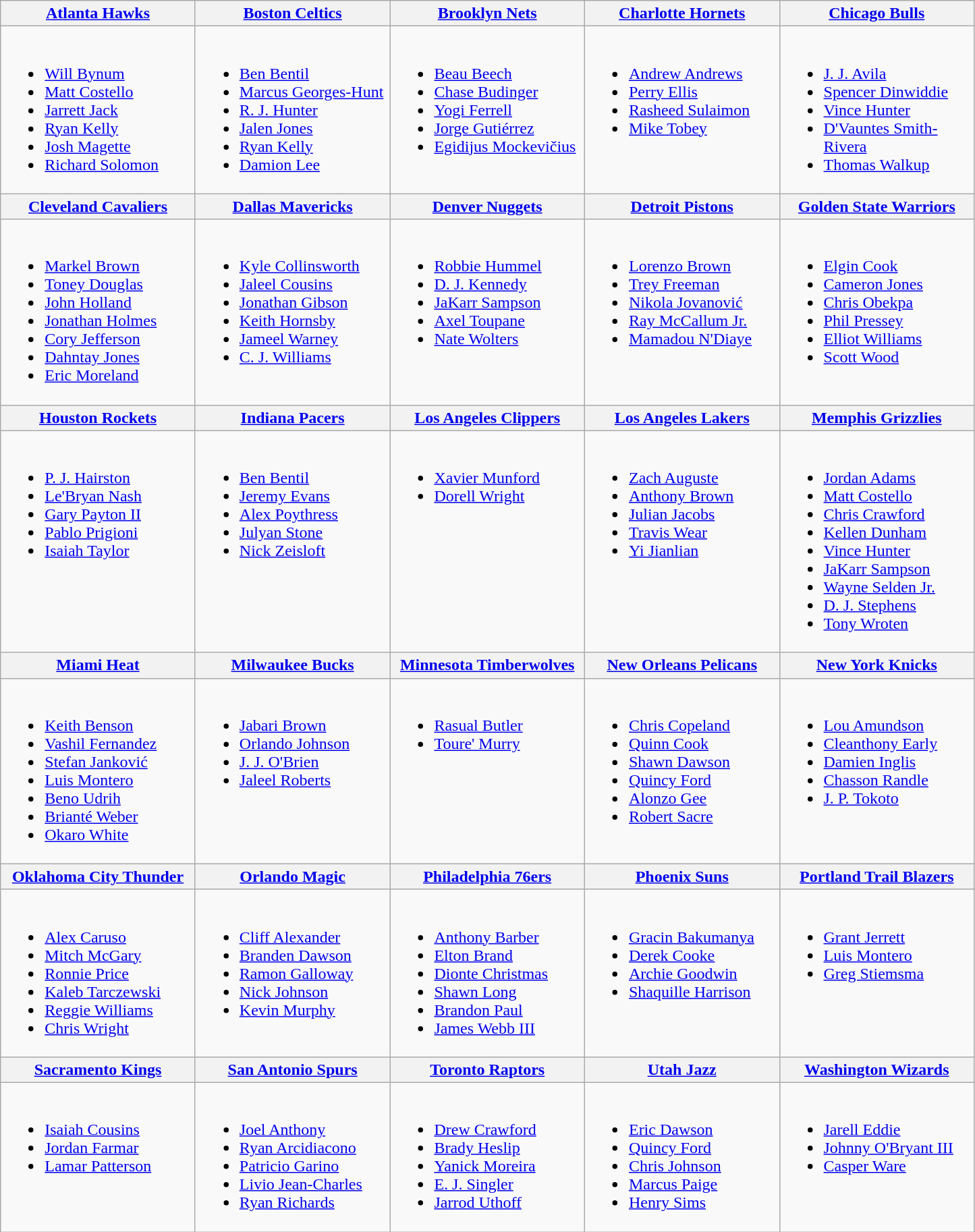<table class="wikitable">
<tr>
<th style="width:185px"><a href='#'>Atlanta Hawks</a></th>
<th style="width:185px"><a href='#'>Boston Celtics</a></th>
<th style="width:185px"><a href='#'>Brooklyn Nets</a></th>
<th style="width:185px"><a href='#'>Charlotte Hornets</a></th>
<th style="width:185px"><a href='#'>Chicago Bulls</a></th>
</tr>
<tr>
<td valign=top><br><ul><li><a href='#'>Will Bynum</a></li><li><a href='#'>Matt Costello</a></li><li><a href='#'>Jarrett Jack</a></li><li><a href='#'>Ryan Kelly</a></li><li><a href='#'>Josh Magette</a></li><li><a href='#'>Richard Solomon</a></li></ul></td>
<td valign=top><br><ul><li><a href='#'>Ben Bentil</a></li><li><a href='#'>Marcus Georges-Hunt</a></li><li><a href='#'>R. J. Hunter</a></li><li><a href='#'>Jalen Jones</a></li><li><a href='#'>Ryan Kelly</a></li><li><a href='#'>Damion Lee</a></li></ul></td>
<td valign=top><br><ul><li><a href='#'>Beau Beech</a></li><li><a href='#'>Chase Budinger</a></li><li><a href='#'>Yogi Ferrell</a></li><li><a href='#'>Jorge Gutiérrez</a></li><li><a href='#'>Egidijus Mockevičius</a></li></ul></td>
<td valign=top><br><ul><li><a href='#'>Andrew Andrews</a></li><li><a href='#'>Perry Ellis</a></li><li><a href='#'>Rasheed Sulaimon</a></li><li><a href='#'>Mike Tobey</a></li></ul></td>
<td valign=top><br><ul><li><a href='#'>J. J. Avila</a></li><li><a href='#'>Spencer Dinwiddie</a></li><li><a href='#'>Vince Hunter</a></li><li><a href='#'>D'Vauntes Smith-Rivera</a></li><li><a href='#'>Thomas Walkup</a></li></ul></td>
</tr>
<tr>
<th style="width:150px"><a href='#'>Cleveland Cavaliers</a></th>
<th style="width:150px"><a href='#'>Dallas Mavericks</a></th>
<th style="width:160px"><a href='#'>Denver Nuggets</a></th>
<th style="width:150px"><a href='#'>Detroit Pistons</a></th>
<th style="width:150px"><a href='#'>Golden State Warriors</a></th>
</tr>
<tr>
<td valign=top><br><ul><li><a href='#'>Markel Brown</a></li><li><a href='#'>Toney Douglas</a></li><li><a href='#'>John Holland</a></li><li><a href='#'>Jonathan Holmes</a></li><li><a href='#'>Cory Jefferson</a></li><li><a href='#'>Dahntay Jones</a></li><li><a href='#'>Eric Moreland</a></li></ul></td>
<td valign=top><br><ul><li><a href='#'>Kyle Collinsworth</a></li><li><a href='#'>Jaleel Cousins</a></li><li><a href='#'>Jonathan Gibson</a></li><li><a href='#'>Keith Hornsby</a></li><li><a href='#'>Jameel Warney</a></li><li><a href='#'>C. J. Williams</a></li></ul></td>
<td valign=top><br><ul><li><a href='#'>Robbie Hummel</a></li><li><a href='#'>D. J. Kennedy</a></li><li><a href='#'>JaKarr Sampson</a></li><li><a href='#'>Axel Toupane</a></li><li><a href='#'>Nate Wolters</a></li></ul></td>
<td valign=top><br><ul><li><a href='#'>Lorenzo Brown</a></li><li><a href='#'>Trey Freeman</a></li><li><a href='#'>Nikola Jovanović</a></li><li><a href='#'>Ray McCallum Jr.</a></li><li><a href='#'>Mamadou N'Diaye</a></li></ul></td>
<td valign=top><br><ul><li><a href='#'>Elgin Cook</a></li><li><a href='#'>Cameron Jones</a></li><li><a href='#'>Chris Obekpa</a></li><li><a href='#'>Phil Pressey</a></li><li><a href='#'>Elliot Williams</a></li><li><a href='#'>Scott Wood</a></li></ul></td>
</tr>
<tr>
<th style="width:150px"><a href='#'>Houston Rockets</a></th>
<th style="width:150px"><a href='#'>Indiana Pacers</a></th>
<th style="width:160px"><a href='#'>Los Angeles Clippers</a></th>
<th style="width:150px"><a href='#'>Los Angeles Lakers</a></th>
<th style="width:150px"><a href='#'>Memphis Grizzlies</a></th>
</tr>
<tr>
<td valign=top><br><ul><li><a href='#'>P. J. Hairston</a></li><li><a href='#'>Le'Bryan Nash</a></li><li><a href='#'>Gary Payton II</a></li><li><a href='#'>Pablo Prigioni</a></li><li><a href='#'>Isaiah Taylor</a></li></ul></td>
<td valign=top><br><ul><li><a href='#'>Ben Bentil</a></li><li><a href='#'>Jeremy Evans</a></li><li><a href='#'>Alex Poythress</a></li><li><a href='#'>Julyan Stone</a></li><li><a href='#'>Nick Zeisloft</a></li></ul></td>
<td valign=top><br><ul><li><a href='#'>Xavier Munford</a></li><li><a href='#'>Dorell Wright</a></li></ul></td>
<td valign=top><br><ul><li><a href='#'>Zach Auguste</a></li><li><a href='#'>Anthony Brown</a></li><li><a href='#'>Julian Jacobs</a></li><li><a href='#'>Travis Wear</a></li><li><a href='#'>Yi Jianlian</a></li></ul></td>
<td valign=top><br><ul><li><a href='#'>Jordan Adams</a></li><li><a href='#'>Matt Costello</a></li><li><a href='#'>Chris Crawford</a></li><li><a href='#'>Kellen Dunham</a></li><li><a href='#'>Vince Hunter</a></li><li><a href='#'>JaKarr Sampson</a></li><li><a href='#'>Wayne Selden Jr.</a></li><li><a href='#'>D. J. Stephens</a></li><li><a href='#'>Tony Wroten</a></li></ul></td>
</tr>
<tr>
<th style="width:150px"><a href='#'>Miami Heat</a></th>
<th style="width:150px"><a href='#'>Milwaukee Bucks</a></th>
<th style="width:160px"><a href='#'>Minnesota Timberwolves</a></th>
<th style="width:150px"><a href='#'>New Orleans Pelicans</a></th>
<th style="width:120px"><a href='#'>New York Knicks</a></th>
</tr>
<tr>
<td valign=top><br><ul><li><a href='#'>Keith Benson</a></li><li><a href='#'>Vashil Fernandez</a></li><li><a href='#'>Stefan Janković</a></li><li><a href='#'>Luis Montero</a></li><li><a href='#'>Beno Udrih</a></li><li><a href='#'>Brianté Weber</a></li><li><a href='#'>Okaro White</a></li></ul></td>
<td valign=top><br><ul><li><a href='#'>Jabari Brown</a></li><li><a href='#'>Orlando Johnson</a></li><li><a href='#'>J. J. O'Brien</a></li><li><a href='#'>Jaleel Roberts</a></li></ul></td>
<td valign=top><br><ul><li><a href='#'>Rasual Butler</a></li><li><a href='#'>Toure' Murry</a></li></ul></td>
<td valign=top><br><ul><li><a href='#'>Chris Copeland</a></li><li><a href='#'>Quinn Cook</a></li><li><a href='#'>Shawn Dawson</a></li><li><a href='#'>Quincy Ford</a></li><li><a href='#'>Alonzo Gee</a></li><li><a href='#'>Robert Sacre</a></li></ul></td>
<td valign=top><br><ul><li><a href='#'>Lou Amundson</a></li><li><a href='#'>Cleanthony Early</a></li><li><a href='#'>Damien Inglis</a></li><li><a href='#'>Chasson Randle</a></li><li><a href='#'>J. P. Tokoto</a></li></ul></td>
</tr>
<tr>
<th style="width:150px"><a href='#'>Oklahoma City Thunder</a></th>
<th style="width:150px"><a href='#'>Orlando Magic</a></th>
<th style="width:160px"><a href='#'>Philadelphia 76ers</a></th>
<th style="width:150px"><a href='#'>Phoenix Suns</a></th>
<th style="width:150px"><a href='#'>Portland Trail Blazers</a></th>
</tr>
<tr>
<td valign=top><br><ul><li><a href='#'>Alex Caruso</a></li><li><a href='#'>Mitch McGary</a></li><li><a href='#'>Ronnie Price</a></li><li><a href='#'>Kaleb Tarczewski</a></li><li><a href='#'>Reggie Williams</a></li><li><a href='#'>Chris Wright</a></li></ul></td>
<td valign=top><br><ul><li><a href='#'>Cliff Alexander</a></li><li><a href='#'>Branden Dawson</a></li><li><a href='#'>Ramon Galloway</a></li><li><a href='#'>Nick Johnson</a></li><li><a href='#'>Kevin Murphy</a></li></ul></td>
<td valign=top><br><ul><li><a href='#'>Anthony Barber</a></li><li><a href='#'>Elton Brand</a></li><li><a href='#'>Dionte Christmas</a></li><li><a href='#'>Shawn Long</a></li><li><a href='#'>Brandon Paul</a></li><li><a href='#'>James Webb III</a></li></ul></td>
<td valign=top><br><ul><li><a href='#'>Gracin Bakumanya</a></li><li><a href='#'>Derek Cooke</a></li><li><a href='#'>Archie Goodwin</a></li><li><a href='#'>Shaquille Harrison</a></li></ul></td>
<td valign=top><br><ul><li><a href='#'>Grant Jerrett</a></li><li><a href='#'>Luis Montero</a></li><li><a href='#'>Greg Stiemsma</a></li></ul></td>
</tr>
<tr>
<th style"width:150px"><a href='#'>Sacramento Kings</a></th>
<th style="width:150px"><a href='#'>San Antonio Spurs</a></th>
<th style="width:160px"><a href='#'>Toronto Raptors</a></th>
<th style="width:150px"><a href='#'>Utah Jazz</a></th>
<th style="width:150px"><a href='#'>Washington Wizards</a></th>
</tr>
<tr>
<td valign=top><br><ul><li><a href='#'>Isaiah Cousins</a></li><li><a href='#'>Jordan Farmar</a></li><li><a href='#'>Lamar Patterson</a></li></ul></td>
<td valign=top><br><ul><li><a href='#'>Joel Anthony</a></li><li><a href='#'>Ryan Arcidiacono</a></li><li><a href='#'>Patricio Garino</a></li><li><a href='#'>Livio Jean-Charles</a></li><li><a href='#'>Ryan Richards</a></li></ul></td>
<td valign=top><br><ul><li><a href='#'>Drew Crawford</a></li><li><a href='#'>Brady Heslip</a></li><li><a href='#'>Yanick Moreira</a></li><li><a href='#'>E. J. Singler</a></li><li><a href='#'>Jarrod Uthoff</a></li></ul></td>
<td valign=top><br><ul><li><a href='#'>Eric Dawson</a></li><li><a href='#'>Quincy Ford</a></li><li><a href='#'>Chris Johnson</a></li><li><a href='#'>Marcus Paige</a></li><li><a href='#'>Henry Sims</a></li></ul></td>
<td valign=top><br><ul><li><a href='#'>Jarell Eddie</a></li><li><a href='#'>Johnny O'Bryant III</a></li><li><a href='#'>Casper Ware</a></li></ul></td>
</tr>
</table>
